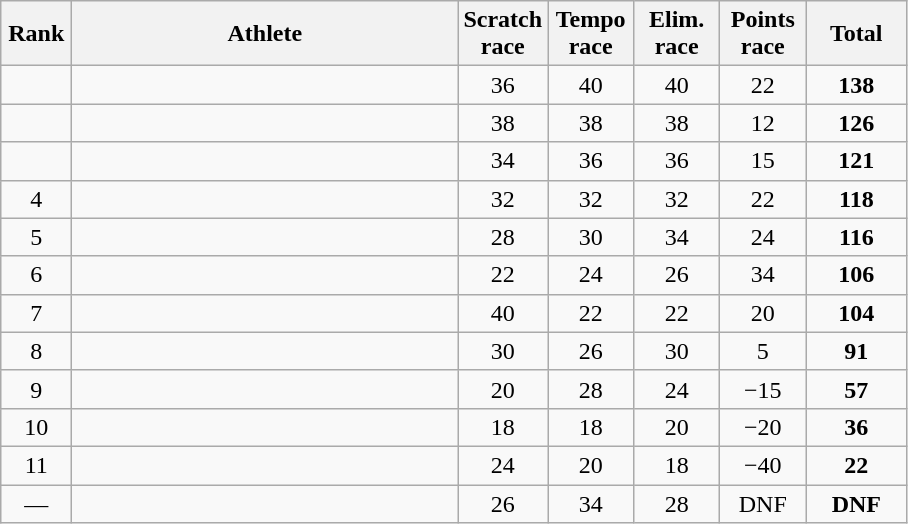<table class=wikitable style="text-align:center">
<tr>
<th width=40>Rank</th>
<th width=250>Athlete</th>
<th width=50>Scratch<br>race</th>
<th width=50>Tempo<br>race</th>
<th width=50>Elim.<br>race</th>
<th width=50>Points<br>race</th>
<th width=60>Total</th>
</tr>
<tr>
<td></td>
<td align=left></td>
<td>36</td>
<td>40</td>
<td>40</td>
<td>22</td>
<td><strong>138</strong></td>
</tr>
<tr>
<td></td>
<td align=left></td>
<td>38</td>
<td>38</td>
<td>38</td>
<td>12</td>
<td><strong>126</strong></td>
</tr>
<tr>
<td></td>
<td align=left></td>
<td>34</td>
<td>36</td>
<td>36</td>
<td>15</td>
<td><strong>121</strong></td>
</tr>
<tr>
<td>4</td>
<td align=left></td>
<td>32</td>
<td>32</td>
<td>32</td>
<td>22</td>
<td><strong>118</strong></td>
</tr>
<tr>
<td>5</td>
<td align=left></td>
<td>28</td>
<td>30</td>
<td>34</td>
<td>24</td>
<td><strong>116</strong></td>
</tr>
<tr>
<td>6</td>
<td align=left></td>
<td>22</td>
<td>24</td>
<td>26</td>
<td>34</td>
<td><strong>106</strong></td>
</tr>
<tr>
<td>7</td>
<td align=left></td>
<td>40</td>
<td>22</td>
<td>22</td>
<td>20</td>
<td><strong>104</strong></td>
</tr>
<tr>
<td>8</td>
<td align=left></td>
<td>30</td>
<td>26</td>
<td>30</td>
<td>5</td>
<td><strong>91</strong></td>
</tr>
<tr>
<td>9</td>
<td align=left></td>
<td>20</td>
<td>28</td>
<td>24</td>
<td>−15</td>
<td><strong>57</strong></td>
</tr>
<tr>
<td>10</td>
<td align=left></td>
<td>18</td>
<td>18</td>
<td>20</td>
<td>−20</td>
<td><strong>36</strong></td>
</tr>
<tr>
<td>11</td>
<td align=left></td>
<td>24</td>
<td>20</td>
<td>18</td>
<td>−40</td>
<td><strong>22</strong></td>
</tr>
<tr>
<td>—</td>
<td align=left></td>
<td>26</td>
<td>34</td>
<td>28</td>
<td>DNF</td>
<td><strong>DNF</strong></td>
</tr>
</table>
